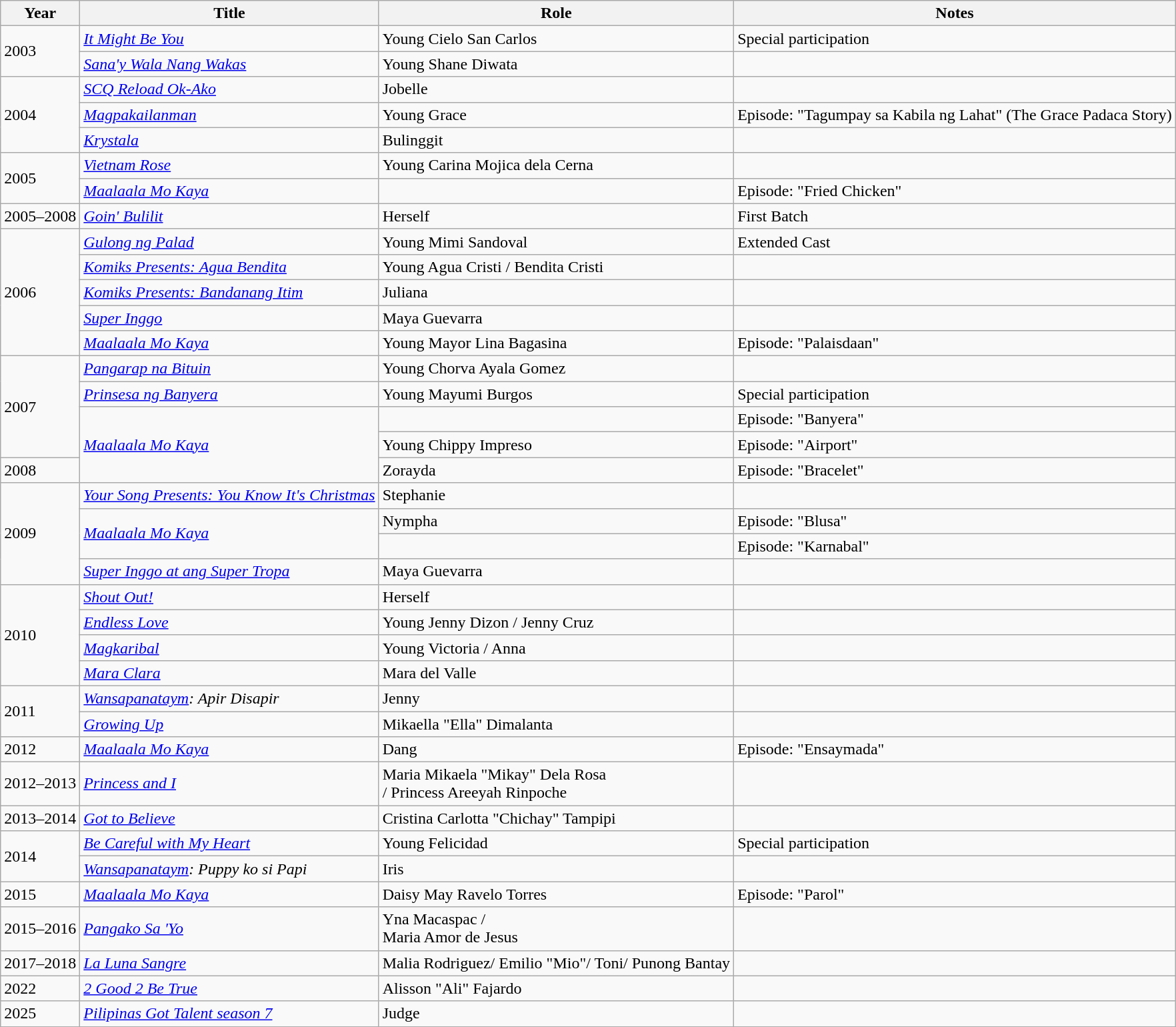<table class="wikitable sortable">
<tr>
<th>Year</th>
<th>Title</th>
<th>Role</th>
<th>Notes</th>
</tr>
<tr>
<td rowspan="2">2003</td>
<td><em><a href='#'>It Might Be You</a></em></td>
<td>Young Cielo San Carlos</td>
<td>Special participation</td>
</tr>
<tr>
<td><em><a href='#'>Sana'y Wala Nang Wakas</a></em></td>
<td>Young Shane Diwata</td>
<td></td>
</tr>
<tr>
<td rowspan="3">2004</td>
<td><em><a href='#'>SCQ Reload Ok-Ako</a></em></td>
<td>Jobelle</td>
<td></td>
</tr>
<tr>
<td><em><a href='#'>Magpakailanman</a></em></td>
<td>Young Grace</td>
<td>Episode: "Tagumpay sa Kabila ng Lahat" (The Grace Padaca Story)</td>
</tr>
<tr>
<td><em><a href='#'>Krystala</a></em></td>
<td>Bulinggit</td>
<td></td>
</tr>
<tr>
<td rowspan="2">2005</td>
<td><em><a href='#'>Vietnam Rose</a></em></td>
<td>Young Carina Mojica dela Cerna</td>
<td></td>
</tr>
<tr>
<td><em><a href='#'>Maalaala Mo Kaya</a></em></td>
<td></td>
<td>Episode: "Fried Chicken"</td>
</tr>
<tr>
<td>2005–2008</td>
<td><em><a href='#'>Goin' Bulilit</a></em></td>
<td>Herself</td>
<td>First Batch</td>
</tr>
<tr>
<td rowspan="5">2006</td>
<td><em><a href='#'>Gulong ng Palad</a></em></td>
<td>Young Mimi Sandoval</td>
<td>Extended Cast</td>
</tr>
<tr>
<td><em><a href='#'>Komiks Presents: Agua Bendita</a></em></td>
<td>Young Agua Cristi / Bendita Cristi</td>
<td></td>
</tr>
<tr>
<td><em><a href='#'>Komiks Presents: Bandanang Itim</a></em></td>
<td>Juliana</td>
<td></td>
</tr>
<tr>
<td><em><a href='#'>Super Inggo</a></em></td>
<td>Maya Guevarra</td>
<td></td>
</tr>
<tr>
<td><em><a href='#'>Maalaala Mo Kaya</a></em></td>
<td>Young Mayor Lina Bagasina</td>
<td>Episode: "Palaisdaan"</td>
</tr>
<tr>
<td rowspan="4">2007</td>
<td><em><a href='#'>Pangarap na Bituin</a></em></td>
<td>Young Chorva Ayala Gomez</td>
<td></td>
</tr>
<tr>
<td><em><a href='#'>Prinsesa ng Banyera</a></em></td>
<td>Young Mayumi Burgos</td>
<td>Special participation</td>
</tr>
<tr>
<td rowspan="3"><em><a href='#'>Maalaala Mo Kaya</a></em></td>
<td></td>
<td>Episode: "Banyera"</td>
</tr>
<tr>
<td>Young Chippy Impreso</td>
<td>Episode: "Airport"</td>
</tr>
<tr>
<td>2008</td>
<td>Zorayda</td>
<td>Episode: "Bracelet"</td>
</tr>
<tr>
<td rowspan="4">2009</td>
<td><em><a href='#'>Your Song Presents: You Know It's Christmas</a></em></td>
<td>Stephanie</td>
<td></td>
</tr>
<tr>
<td rowspan="2"><em><a href='#'>Maalaala Mo Kaya</a></em></td>
<td>Nympha</td>
<td>Episode: "Blusa"</td>
</tr>
<tr>
<td></td>
<td>Episode: "Karnabal"</td>
</tr>
<tr>
<td><em><a href='#'>Super Inggo at ang Super Tropa</a></em></td>
<td>Maya Guevarra</td>
<td></td>
</tr>
<tr>
<td rowspan="4">2010</td>
<td><em><a href='#'>Shout Out!</a></em></td>
<td>Herself</td>
<td></td>
</tr>
<tr>
<td><em><a href='#'>Endless Love</a></em></td>
<td>Young Jenny Dizon / Jenny Cruz</td>
<td></td>
</tr>
<tr>
<td><em><a href='#'>Magkaribal</a></em></td>
<td>Young Victoria / Anna</td>
<td></td>
</tr>
<tr>
<td><em><a href='#'>Mara Clara</a></em></td>
<td>Mara del Valle</td>
<td></td>
</tr>
<tr>
<td rowspan="2">2011</td>
<td><em><a href='#'>Wansapanataym</a>: Apir Disapir</em></td>
<td>Jenny</td>
<td></td>
</tr>
<tr>
<td><em><a href='#'>Growing Up</a></em></td>
<td>Mikaella "Ella" Dimalanta</td>
<td></td>
</tr>
<tr>
<td>2012</td>
<td><em><a href='#'>Maalaala Mo Kaya</a></em></td>
<td>Dang</td>
<td>Episode: "Ensaymada"</td>
</tr>
<tr>
<td>2012–2013</td>
<td><em><a href='#'>Princess and I</a></em></td>
<td>Maria Mikaela "Mikay" Dela Rosa<br>/ Princess Areeyah Rinpoche</td>
<td></td>
</tr>
<tr>
<td>2013–2014</td>
<td><em><a href='#'>Got to Believe</a></em></td>
<td>Cristina Carlotta "Chichay" Tampipi</td>
<td></td>
</tr>
<tr>
<td rowspan="2">2014</td>
<td><em><a href='#'>Be Careful with My Heart</a></em></td>
<td>Young Felicidad</td>
<td>Special participation</td>
</tr>
<tr>
<td><em><a href='#'>Wansapanataym</a>: Puppy ko si Papi</em></td>
<td>Iris</td>
<td></td>
</tr>
<tr>
<td>2015</td>
<td><em><a href='#'>Maalaala Mo Kaya</a></em></td>
<td>Daisy May Ravelo Torres</td>
<td>Episode: "Parol"</td>
</tr>
<tr>
<td>2015–2016</td>
<td><em><a href='#'>Pangako Sa 'Yo</a></em></td>
<td>Yna Macaspac / <br> Maria Amor de Jesus</td>
<td></td>
</tr>
<tr>
<td>2017–2018</td>
<td><em><a href='#'>La Luna Sangre</a></em></td>
<td>Malia Rodriguez/ Emilio "Mio"/ Toni/ Punong Bantay</td>
<td></td>
</tr>
<tr>
<td>2022</td>
<td><em><a href='#'>2 Good 2 Be True</a></em></td>
<td>Alisson "Ali" Fajardo</td>
<td></td>
</tr>
<tr>
<td>2025</td>
<td><em><a href='#'>Pilipinas Got Talent season 7</a></em></td>
<td>Judge</td>
<td></td>
</tr>
<tr>
</tr>
</table>
